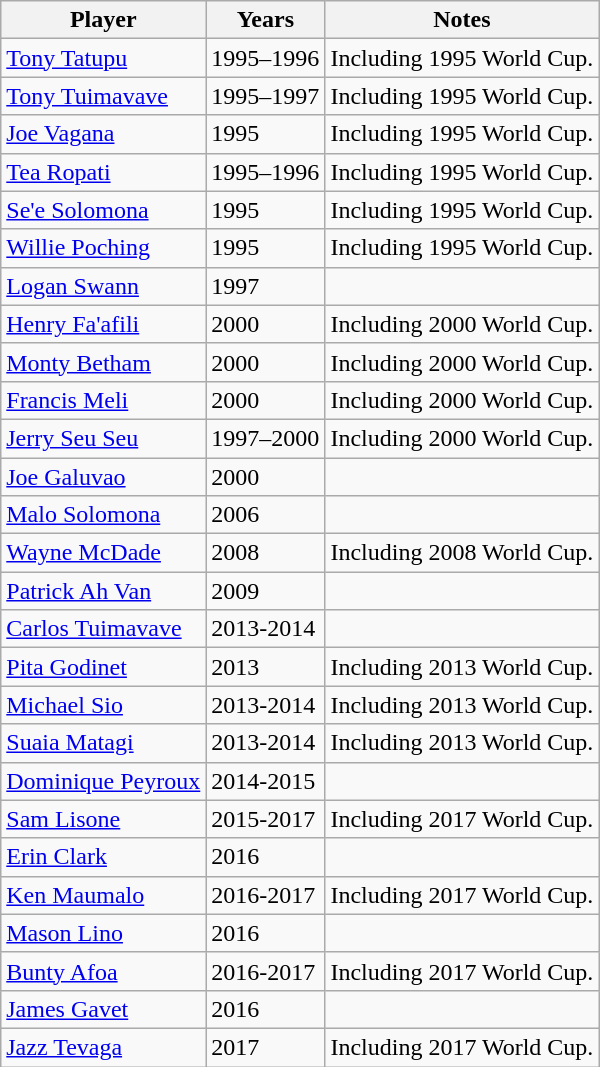<table class="wikitable sortable">
<tr>
<th>Player</th>
<th>Years</th>
<th>Notes</th>
</tr>
<tr>
<td><a href='#'>Tony Tatupu</a></td>
<td>1995–1996</td>
<td>Including 1995 World Cup.</td>
</tr>
<tr>
<td><a href='#'>Tony Tuimavave</a></td>
<td>1995–1997</td>
<td>Including 1995 World Cup.</td>
</tr>
<tr>
<td><a href='#'>Joe Vagana</a></td>
<td>1995</td>
<td>Including 1995 World Cup.</td>
</tr>
<tr>
<td><a href='#'>Tea Ropati</a></td>
<td>1995–1996</td>
<td>Including 1995 World Cup.</td>
</tr>
<tr>
<td><a href='#'>Se'e Solomona</a></td>
<td>1995</td>
<td>Including 1995 World Cup.</td>
</tr>
<tr>
<td><a href='#'>Willie Poching</a></td>
<td>1995</td>
<td>Including 1995 World Cup.</td>
</tr>
<tr>
<td><a href='#'>Logan Swann</a></td>
<td>1997</td>
<td></td>
</tr>
<tr>
<td><a href='#'>Henry Fa'afili</a></td>
<td>2000</td>
<td>Including 2000 World Cup.</td>
</tr>
<tr>
<td><a href='#'>Monty Betham</a></td>
<td>2000</td>
<td>Including 2000 World Cup.</td>
</tr>
<tr>
<td><a href='#'>Francis Meli</a></td>
<td>2000</td>
<td>Including 2000 World Cup.</td>
</tr>
<tr>
<td><a href='#'>Jerry Seu Seu</a></td>
<td>1997–2000</td>
<td>Including 2000 World Cup.</td>
</tr>
<tr>
<td><a href='#'>Joe Galuvao</a></td>
<td>2000</td>
<td></td>
</tr>
<tr>
<td><a href='#'>Malo Solomona</a></td>
<td>2006</td>
<td></td>
</tr>
<tr>
<td><a href='#'>Wayne McDade</a></td>
<td>2008</td>
<td>Including 2008 World Cup.</td>
</tr>
<tr>
<td><a href='#'>Patrick Ah Van</a></td>
<td>2009</td>
<td></td>
</tr>
<tr>
<td><a href='#'>Carlos Tuimavave</a></td>
<td>2013-2014</td>
<td></td>
</tr>
<tr>
<td><a href='#'>Pita Godinet</a></td>
<td>2013</td>
<td>Including 2013 World Cup.</td>
</tr>
<tr>
<td><a href='#'>Michael Sio</a></td>
<td>2013-2014</td>
<td>Including 2013 World Cup.</td>
</tr>
<tr>
<td><a href='#'>Suaia Matagi</a></td>
<td>2013-2014</td>
<td>Including 2013 World Cup.</td>
</tr>
<tr>
<td><a href='#'>Dominique Peyroux</a></td>
<td>2014-2015</td>
<td></td>
</tr>
<tr>
<td><a href='#'>Sam Lisone</a></td>
<td>2015-2017</td>
<td>Including 2017 World Cup.</td>
</tr>
<tr>
<td><a href='#'>Erin Clark</a></td>
<td>2016</td>
<td></td>
</tr>
<tr>
<td><a href='#'>Ken Maumalo</a></td>
<td>2016-2017</td>
<td>Including 2017 World Cup.</td>
</tr>
<tr>
<td><a href='#'>Mason Lino</a></td>
<td>2016</td>
<td></td>
</tr>
<tr>
<td><a href='#'>Bunty Afoa</a></td>
<td>2016-2017</td>
<td>Including 2017 World Cup.</td>
</tr>
<tr>
<td><a href='#'>James Gavet</a></td>
<td>2016</td>
<td></td>
</tr>
<tr>
<td><a href='#'>Jazz Tevaga</a></td>
<td>2017</td>
<td>Including 2017 World Cup.</td>
</tr>
</table>
